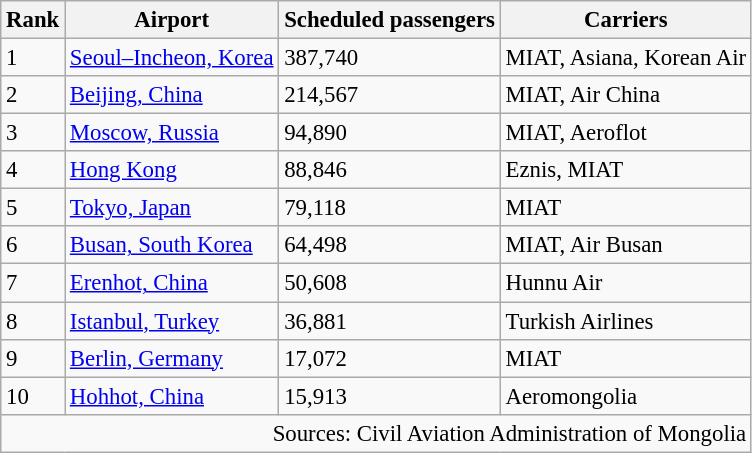<table class="wikitable sortable" style="font-size: 95%">
<tr>
<th>Rank</th>
<th>Airport</th>
<th>Scheduled passengers</th>
<th>Carriers</th>
</tr>
<tr>
<td>1</td>
<td> <a href='#'>Seoul–Incheon, Korea</a></td>
<td>387,740</td>
<td>MIAT, Asiana, Korean Air</td>
</tr>
<tr>
<td>2</td>
<td> <a href='#'>Beijing, China</a></td>
<td>214,567</td>
<td>MIAT, Air China</td>
</tr>
<tr>
<td>3</td>
<td> <a href='#'>Moscow, Russia</a></td>
<td>94,890</td>
<td>MIAT, Aeroflot</td>
</tr>
<tr>
<td>4</td>
<td> <a href='#'>Hong Kong</a></td>
<td>88,846</td>
<td>Eznis, MIAT</td>
</tr>
<tr>
<td>5</td>
<td> <a href='#'>Tokyo, Japan</a></td>
<td>79,118</td>
<td>MIAT</td>
</tr>
<tr>
<td>6</td>
<td> <a href='#'>Busan, South Korea</a></td>
<td>64,498</td>
<td>MIAT, Air Busan</td>
</tr>
<tr>
<td>7</td>
<td> <a href='#'>Erenhot, China</a></td>
<td>50,608</td>
<td>Hunnu Air</td>
</tr>
<tr>
<td>8</td>
<td> <a href='#'>Istanbul, Turkey</a></td>
<td>36,881</td>
<td>Turkish Airlines</td>
</tr>
<tr>
<td>9</td>
<td> <a href='#'>Berlin, Germany</a></td>
<td>17,072</td>
<td>MIAT</td>
</tr>
<tr>
<td>10</td>
<td> <a href='#'>Hohhot, China</a></td>
<td>15,913</td>
<td>Aeromongolia</td>
</tr>
<tr>
<td colspan=4 align="right">Sources: Civil Aviation Administration of Mongolia</td>
</tr>
</table>
